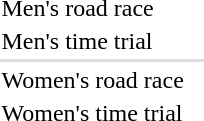<table>
<tr>
<td>Men's road race<br></td>
<td></td>
<td></td>
<td></td>
</tr>
<tr>
<td>Men's time trial<br></td>
<td></td>
<td></td>
<td></td>
</tr>
<tr bgcolor=#DDDDDD>
<td colspan=4></td>
</tr>
<tr>
<td>Women's road race<br></td>
<td></td>
<td></td>
<td></td>
</tr>
<tr>
<td>Women's time trial<br></td>
<td></td>
<td></td>
<td></td>
</tr>
</table>
